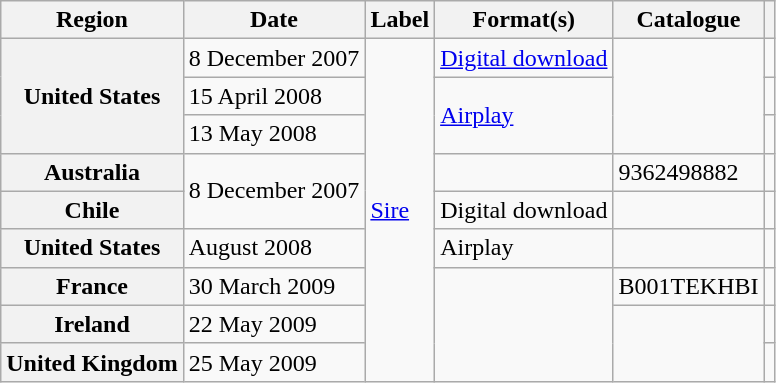<table class="wikitable plainrowheaders">
<tr>
<th>Region</th>
<th>Date</th>
<th>Label</th>
<th>Format(s)</th>
<th>Catalogue</th>
<th></th>
</tr>
<tr>
<th scope="row" rowspan="3">United States</th>
<td>8 December 2007</td>
<td rowspan="9"><a href='#'>Sire</a></td>
<td><a href='#'>Digital download</a></td>
<td rowspan="3"></td>
<td></td>
</tr>
<tr>
<td>15 April 2008</td>
<td rowspan="2"><a href='#'>Airplay</a></td>
<td></td>
</tr>
<tr>
<td>13 May 2008</td>
<td></td>
</tr>
<tr>
<th scope="row">Australia</th>
<td rowspan="2">8 December 2007</td>
<td></td>
<td>9362498882</td>
<td></td>
</tr>
<tr>
<th scope="row">Chile</th>
<td>Digital download</td>
<td></td>
<td></td>
</tr>
<tr>
<th scope="row">United States</th>
<td>August 2008</td>
<td>Airplay</td>
<td></td>
<td></td>
</tr>
<tr>
<th scope="row">France</th>
<td>30 March 2009</td>
<td rowspan="3"></td>
<td>B001TEKHBI</td>
<td></td>
</tr>
<tr>
<th scope="row">Ireland</th>
<td>22 May 2009</td>
<td rowspan="2"></td>
<td></td>
</tr>
<tr>
<th scope="row">United Kingdom</th>
<td>25 May 2009</td>
<td></td>
</tr>
</table>
